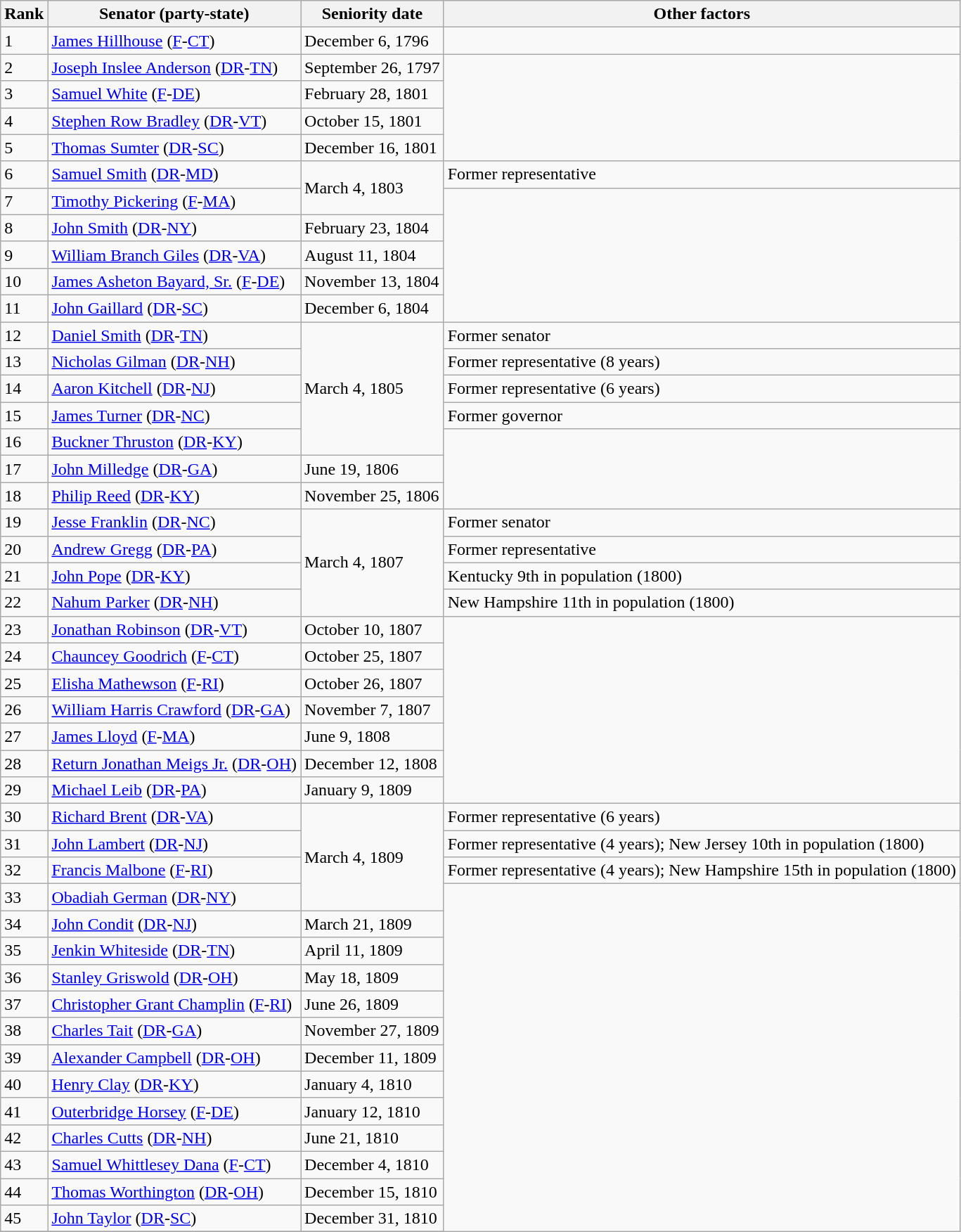<table class=wikitable>
<tr valign=bottom>
<th>Rank</th>
<th>Senator (party-state)</th>
<th>Seniority date</th>
<th>Other factors</th>
</tr>
<tr>
<td>1</td>
<td><a href='#'>James Hillhouse</a> (<a href='#'>F</a>-<a href='#'>CT</a>)</td>
<td>December 6, 1796</td>
<td></td>
</tr>
<tr>
<td>2</td>
<td><a href='#'>Joseph Inslee Anderson</a> (<a href='#'>DR</a>-<a href='#'>TN</a>)</td>
<td>September 26, 1797</td>
</tr>
<tr>
<td>3</td>
<td><a href='#'>Samuel White</a> (<a href='#'>F</a>-<a href='#'>DE</a>)</td>
<td>February 28, 1801</td>
</tr>
<tr>
<td>4</td>
<td><a href='#'>Stephen Row Bradley</a> (<a href='#'>DR</a>-<a href='#'>VT</a>)</td>
<td>October 15, 1801</td>
</tr>
<tr>
<td>5</td>
<td><a href='#'>Thomas Sumter</a> (<a href='#'>DR</a>-<a href='#'>SC</a>)</td>
<td>December 16, 1801</td>
</tr>
<tr>
<td>6</td>
<td><a href='#'>Samuel Smith</a> (<a href='#'>DR</a>-<a href='#'>MD</a>)</td>
<td rowspan=2>March 4, 1803</td>
<td>Former representative</td>
</tr>
<tr>
<td>7</td>
<td><a href='#'>Timothy Pickering</a> (<a href='#'>F</a>-<a href='#'>MA</a>)</td>
</tr>
<tr>
<td>8</td>
<td><a href='#'>John Smith</a> (<a href='#'>DR</a>-<a href='#'>NY</a>)</td>
<td>February 23, 1804</td>
</tr>
<tr>
<td>9</td>
<td><a href='#'>William Branch Giles</a> (<a href='#'>DR</a>-<a href='#'>VA</a>)</td>
<td>August 11, 1804</td>
</tr>
<tr>
<td>10</td>
<td><a href='#'>James Asheton Bayard, Sr.</a> (<a href='#'>F</a>-<a href='#'>DE</a>)</td>
<td>November 13, 1804</td>
</tr>
<tr>
<td>11</td>
<td><a href='#'>John Gaillard</a> (<a href='#'>DR</a>-<a href='#'>SC</a>)</td>
<td>December 6, 1804</td>
</tr>
<tr>
<td>12</td>
<td><a href='#'>Daniel Smith</a> (<a href='#'>DR</a>-<a href='#'>TN</a>)</td>
<td rowspan=5>March 4, 1805</td>
<td>Former senator</td>
</tr>
<tr>
<td>13</td>
<td><a href='#'>Nicholas Gilman</a> (<a href='#'>DR</a>-<a href='#'>NH</a>)</td>
<td>Former representative (8 years)</td>
</tr>
<tr>
<td>14</td>
<td><a href='#'>Aaron Kitchell</a> (<a href='#'>DR</a>-<a href='#'>NJ</a>)</td>
<td>Former representative (6 years)</td>
</tr>
<tr>
<td>15</td>
<td><a href='#'>James Turner</a> (<a href='#'>DR</a>-<a href='#'>NC</a>)</td>
<td>Former governor</td>
</tr>
<tr>
<td>16</td>
<td><a href='#'>Buckner Thruston</a> (<a href='#'>DR</a>-<a href='#'>KY</a>)</td>
</tr>
<tr>
<td>17</td>
<td><a href='#'>John Milledge</a> (<a href='#'>DR</a>-<a href='#'>GA</a>)</td>
<td>June 19, 1806</td>
</tr>
<tr>
<td>18</td>
<td><a href='#'>Philip Reed</a> (<a href='#'>DR</a>-<a href='#'>KY</a>)</td>
<td>November 25, 1806</td>
</tr>
<tr>
<td>19</td>
<td><a href='#'>Jesse Franklin</a> (<a href='#'>DR</a>-<a href='#'>NC</a>)</td>
<td rowspan=4>March 4, 1807</td>
<td>Former senator</td>
</tr>
<tr>
<td>20</td>
<td><a href='#'>Andrew Gregg</a> (<a href='#'>DR</a>-<a href='#'>PA</a>)</td>
<td>Former representative</td>
</tr>
<tr>
<td>21</td>
<td><a href='#'>John Pope</a> (<a href='#'>DR</a>-<a href='#'>KY</a>)</td>
<td>Kentucky 9th in population (1800)</td>
</tr>
<tr>
<td>22</td>
<td><a href='#'>Nahum Parker</a> (<a href='#'>DR</a>-<a href='#'>NH</a>)</td>
<td>New Hampshire 11th in population (1800)</td>
</tr>
<tr>
<td>23</td>
<td><a href='#'>Jonathan Robinson</a> (<a href='#'>DR</a>-<a href='#'>VT</a>)</td>
<td>October 10, 1807</td>
</tr>
<tr>
<td>24</td>
<td><a href='#'>Chauncey Goodrich</a> (<a href='#'>F</a>-<a href='#'>CT</a>)</td>
<td>October 25, 1807</td>
</tr>
<tr>
<td>25</td>
<td><a href='#'>Elisha Mathewson</a> (<a href='#'>F</a>-<a href='#'>RI</a>)</td>
<td>October 26, 1807</td>
</tr>
<tr>
<td>26</td>
<td><a href='#'>William Harris Crawford</a> (<a href='#'>DR</a>-<a href='#'>GA</a>)</td>
<td>November 7, 1807</td>
</tr>
<tr>
<td>27</td>
<td><a href='#'>James Lloyd</a> (<a href='#'>F</a>-<a href='#'>MA</a>)</td>
<td>June 9, 1808</td>
</tr>
<tr>
<td>28</td>
<td><a href='#'>Return Jonathan Meigs Jr.</a> (<a href='#'>DR</a>-<a href='#'>OH</a>)</td>
<td>December 12, 1808</td>
</tr>
<tr>
<td>29</td>
<td><a href='#'>Michael Leib</a> (<a href='#'>DR</a>-<a href='#'>PA</a>)</td>
<td>January 9, 1809</td>
</tr>
<tr>
<td>30</td>
<td><a href='#'>Richard Brent</a> (<a href='#'>DR</a>-<a href='#'>VA</a>)</td>
<td rowspan=4>March 4, 1809</td>
<td>Former representative (6 years)</td>
</tr>
<tr>
<td>31</td>
<td><a href='#'>John Lambert</a> (<a href='#'>DR</a>-<a href='#'>NJ</a>)</td>
<td>Former representative (4 years); New Jersey 10th in population (1800)</td>
</tr>
<tr>
<td>32</td>
<td><a href='#'>Francis Malbone</a> (<a href='#'>F</a>-<a href='#'>RI</a>)</td>
<td>Former representative (4 years); New Hampshire 15th in population (1800)</td>
</tr>
<tr>
<td>33</td>
<td><a href='#'>Obadiah German</a> (<a href='#'>DR</a>-<a href='#'>NY</a>)</td>
</tr>
<tr>
<td>34</td>
<td><a href='#'>John Condit</a> (<a href='#'>DR</a>-<a href='#'>NJ</a>)</td>
<td>March 21, 1809</td>
</tr>
<tr>
<td>35</td>
<td><a href='#'>Jenkin Whiteside</a> (<a href='#'>DR</a>-<a href='#'>TN</a>)</td>
<td>April 11, 1809</td>
</tr>
<tr>
<td>36</td>
<td><a href='#'>Stanley Griswold</a> (<a href='#'>DR</a>-<a href='#'>OH</a>)</td>
<td>May 18, 1809</td>
</tr>
<tr>
<td>37</td>
<td><a href='#'>Christopher Grant Champlin</a> (<a href='#'>F</a>-<a href='#'>RI</a>)</td>
<td>June 26, 1809</td>
</tr>
<tr>
<td>38</td>
<td><a href='#'>Charles Tait</a> (<a href='#'>DR</a>-<a href='#'>GA</a>)</td>
<td>November 27, 1809</td>
</tr>
<tr>
<td>39</td>
<td><a href='#'>Alexander Campbell</a> (<a href='#'>DR</a>-<a href='#'>OH</a>)</td>
<td>December 11, 1809</td>
</tr>
<tr>
<td>40</td>
<td><a href='#'>Henry Clay</a> (<a href='#'>DR</a>-<a href='#'>KY</a>)</td>
<td>January 4, 1810</td>
</tr>
<tr>
<td>41</td>
<td><a href='#'>Outerbridge Horsey</a> (<a href='#'>F</a>-<a href='#'>DE</a>)</td>
<td>January 12, 1810</td>
</tr>
<tr>
<td>42</td>
<td><a href='#'>Charles Cutts</a> (<a href='#'>DR</a>-<a href='#'>NH</a>)</td>
<td>June 21, 1810</td>
</tr>
<tr>
<td>43</td>
<td><a href='#'>Samuel Whittlesey Dana</a> (<a href='#'>F</a>-<a href='#'>CT</a>)</td>
<td>December 4, 1810</td>
</tr>
<tr>
<td>44</td>
<td><a href='#'>Thomas Worthington</a> (<a href='#'>DR</a>-<a href='#'>OH</a>)</td>
<td>December 15, 1810</td>
</tr>
<tr>
<td>45</td>
<td><a href='#'>John Taylor</a> (<a href='#'>DR</a>-<a href='#'>SC</a>)</td>
<td>December 31, 1810</td>
</tr>
<tr>
</tr>
</table>
